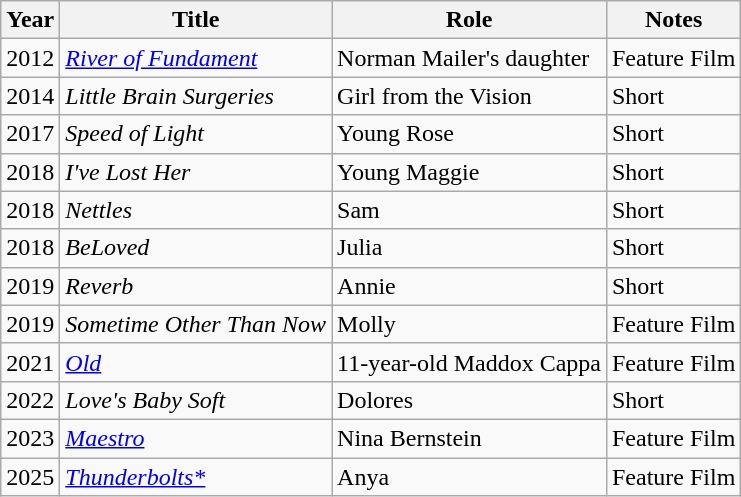<table class="wikitable">
<tr>
<th>Year</th>
<th>Title</th>
<th>Role</th>
<th>Notes</th>
</tr>
<tr>
<td>2012</td>
<td><em><a href='#'>River of Fundament</a></em></td>
<td>Norman Mailer's daughter</td>
<td>Feature Film</td>
</tr>
<tr>
<td>2014</td>
<td><em>Little Brain Surgeries</em></td>
<td>Girl from the Vision</td>
<td>Short</td>
</tr>
<tr>
<td>2017</td>
<td><em>Speed of Light</em></td>
<td>Young Rose</td>
<td>Short</td>
</tr>
<tr>
<td>2018</td>
<td><em>I've Lost Her</em></td>
<td>Young Maggie</td>
<td>Short</td>
</tr>
<tr>
<td>2018</td>
<td><em>Nettles</em></td>
<td>Sam</td>
<td>Short</td>
</tr>
<tr>
<td>2018</td>
<td><em>BeLoved</em></td>
<td>Julia</td>
<td>Short</td>
</tr>
<tr>
<td>2019</td>
<td><em>Reverb</em></td>
<td>Annie</td>
<td>Short</td>
</tr>
<tr>
<td>2019</td>
<td><em>Sometime Other Than Now</em></td>
<td>Molly</td>
<td>Feature Film</td>
</tr>
<tr>
<td>2021</td>
<td><em><a href='#'>Old</a></em></td>
<td>11-year-old Maddox Cappa</td>
<td>Feature Film</td>
</tr>
<tr>
<td>2022</td>
<td><em>Love's Baby Soft</em></td>
<td>Dolores</td>
<td>Short</td>
</tr>
<tr>
<td>2023</td>
<td><em><a href='#'>Maestro</a></em></td>
<td>Nina Bernstein</td>
<td>Feature Film</td>
</tr>
<tr>
<td>2025</td>
<td><em><a href='#'>Thunderbolts*</a></em></td>
<td>Anya</td>
<td>Feature Film</td>
</tr>
</table>
